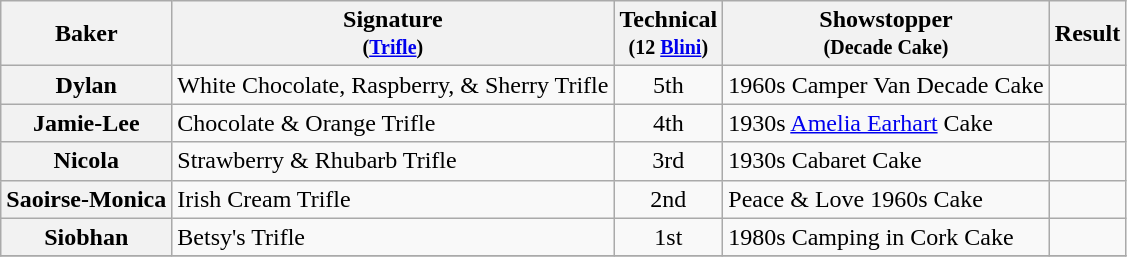<table class="wikitable sortable">
<tr>
<th scope="col">Baker</th>
<th scope="col" class="unsortable">Signature<br><small>(<a href='#'>Trifle</a>)</small></th>
<th scope="col">Technical<br><small>(12 <a href='#'>Blini</a>)</small></th>
<th scope="col" class="unsortable">Showstopper<br><small>(Decade Cake)</small></th>
<th scope="col">Result</th>
</tr>
<tr>
<th scope="row">Dylan</th>
<td>White Chocolate, Raspberry, & Sherry Trifle</td>
<td align="center">5th</td>
<td>1960s Camper Van Decade Cake</td>
<td></td>
</tr>
<tr>
<th scope="row">Jamie-Lee</th>
<td>Chocolate & Orange Trifle</td>
<td align="center">4th</td>
<td>1930s <a href='#'>Amelia Earhart</a> Cake</td>
<td></td>
</tr>
<tr>
<th scope="row">Nicola</th>
<td>Strawberry & Rhubarb Trifle</td>
<td align="center">3rd</td>
<td>1930s Cabaret Cake</td>
<td></td>
</tr>
<tr>
<th scope="row">Saoirse-Monica</th>
<td>Irish Cream Trifle</td>
<td align="center">2nd</td>
<td>Peace & Love 1960s Cake</td>
<td></td>
</tr>
<tr>
<th scope="row">Siobhan</th>
<td>Betsy's Trifle</td>
<td align="center">1st</td>
<td>1980s Camping in Cork Cake</td>
<td></td>
</tr>
<tr>
</tr>
</table>
